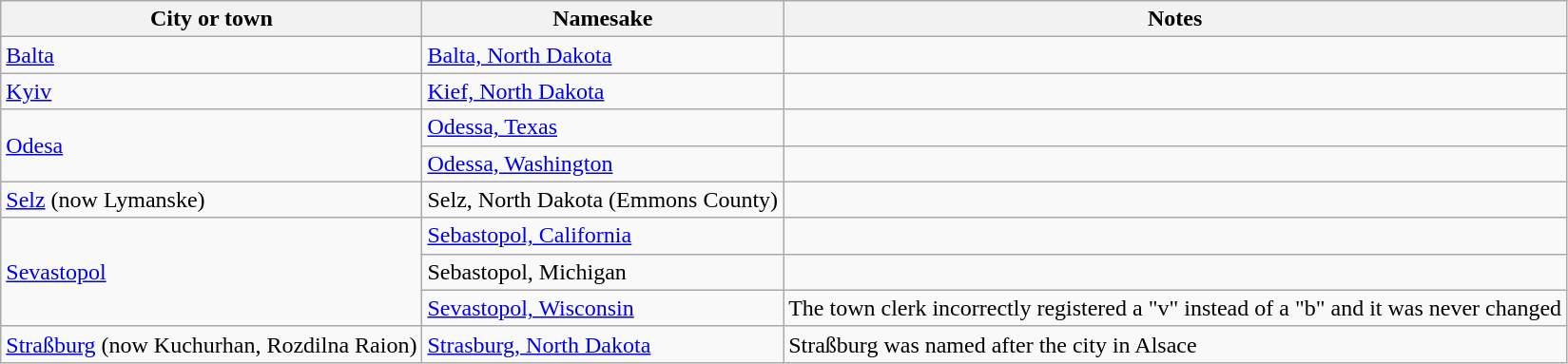<table class="wikitable">
<tr>
<th>City or town</th>
<th>Namesake</th>
<th>Notes</th>
</tr>
<tr>
<td><a href='#'>Balta</a></td>
<td><a href='#'>Balta, North Dakota</a></td>
<td></td>
</tr>
<tr>
<td><a href='#'>Kyiv</a></td>
<td><a href='#'>Kief, North Dakota</a></td>
<td></td>
</tr>
<tr>
<td rowspan =2><a href='#'>Odesa</a></td>
<td><a href='#'>Odessa, Texas</a></td>
<td></td>
</tr>
<tr>
<td><a href='#'>Odessa, Washington</a>  </td>
</tr>
<tr>
<td><a href='#'>Selz</a> (now Lymanske)</td>
<td>Selz, North Dakota (Emmons County)</td>
<td></td>
</tr>
<tr>
<td rowspan =3><a href='#'>Sevastopol</a></td>
<td><a href='#'>Sebastopol, California</a></td>
<td> </td>
</tr>
<tr>
<td>Sebastopol, Michigan  </td>
</tr>
<tr>
<td><a href='#'>Sevastopol, Wisconsin</a></td>
<td>The town clerk incorrectly registered a "v" instead of a "b" and it was never changed </td>
</tr>
<tr>
<td><a href='#'>Straßburg</a> (now Kuchurhan, Rozdilna Raion)</td>
<td><a href='#'>Strasburg, North Dakota</a></td>
<td>Straßburg was named after the city in Alsace</td>
</tr>
</table>
